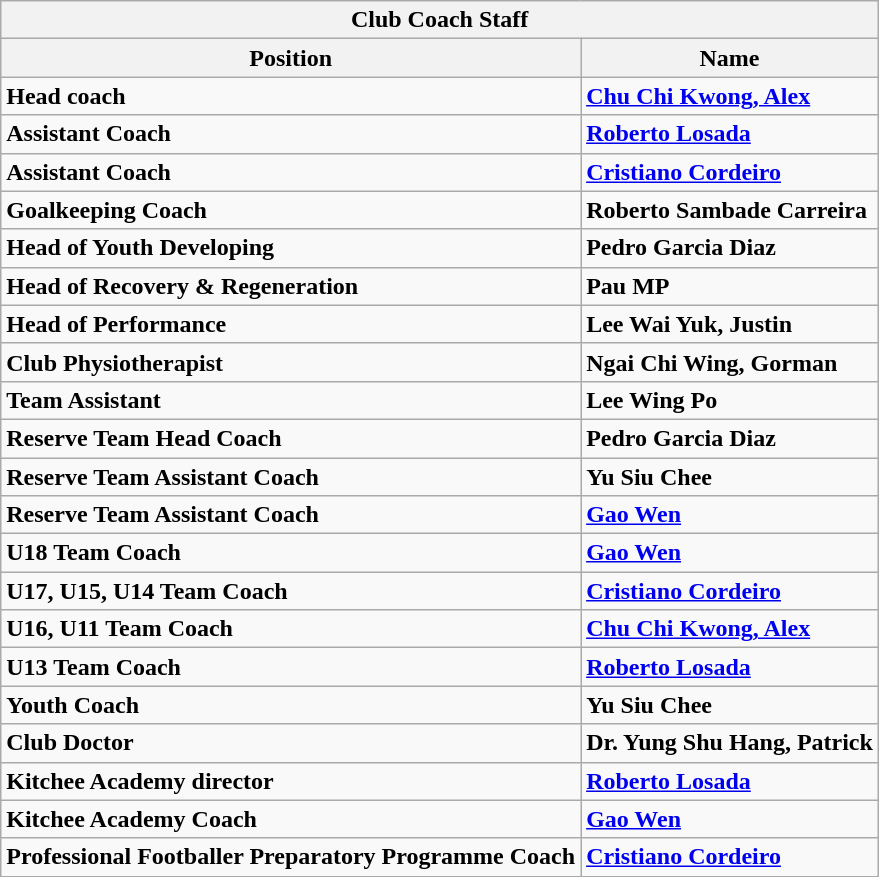<table class="wikitable">
<tr>
<th colspan=2>Club Coach Staff</th>
</tr>
<tr>
<th>Position</th>
<th>Name</th>
</tr>
<tr>
<td><strong>Head coach</strong></td>
<td> <strong><a href='#'>Chu Chi Kwong, Alex</a></strong></td>
</tr>
<tr>
<td><strong>Assistant Coach</strong></td>
<td> <strong><a href='#'>Roberto Losada</a></strong></td>
</tr>
<tr>
<td><strong>Assistant Coach</strong></td>
<td> <strong><a href='#'>Cristiano Cordeiro</a></strong></td>
</tr>
<tr>
<td><strong>Goalkeeping Coach</strong></td>
<td> <strong>Roberto Sambade Carreira</strong></td>
</tr>
<tr>
<td><strong>Head of Youth Developing</strong></td>
<td> <strong>Pedro Garcia Diaz</strong></td>
</tr>
<tr>
<td><strong>Head of Recovery & Regeneration</strong></td>
<td> <strong>Pau MP</strong></td>
</tr>
<tr>
<td><strong>Head of Performance</strong></td>
<td> <strong>Lee Wai Yuk, Justin</strong></td>
</tr>
<tr>
<td><strong>Club Physiotherapist</strong></td>
<td> <strong>Ngai Chi Wing, Gorman</strong></td>
</tr>
<tr>
<td><strong>Team Assistant</strong></td>
<td> <strong>Lee Wing Po</strong></td>
</tr>
<tr>
<td><strong>Reserve Team Head Coach</strong></td>
<td> <strong>Pedro Garcia Diaz</strong></td>
</tr>
<tr>
<td><strong>Reserve Team Assistant Coach</strong></td>
<td> <strong>Yu Siu Chee</strong></td>
</tr>
<tr>
<td><strong>Reserve Team Assistant Coach</strong></td>
<td> <strong><a href='#'>Gao Wen</a></strong></td>
</tr>
<tr>
<td><strong>U18 Team Coach</strong></td>
<td> <strong><a href='#'>Gao Wen</a></strong></td>
</tr>
<tr>
<td><strong>U17, U15, U14 Team Coach</strong></td>
<td> <strong><a href='#'>Cristiano Cordeiro</a></strong></td>
</tr>
<tr>
<td><strong>U16, U11 Team Coach</strong></td>
<td> <strong><a href='#'>Chu Chi Kwong, Alex</a></strong></td>
</tr>
<tr>
<td><strong>U13 Team Coach</strong></td>
<td> <strong><a href='#'>Roberto Losada</a></strong></td>
</tr>
<tr>
<td><strong>Youth Coach</strong></td>
<td> <strong>Yu Siu Chee</strong></td>
</tr>
<tr>
<td><strong>Club Doctor</strong></td>
<td> <strong>Dr. Yung Shu Hang, Patrick</strong></td>
</tr>
<tr>
<td><strong>Kitchee Academy director</strong></td>
<td> <strong><a href='#'>Roberto Losada</a></strong></td>
</tr>
<tr>
<td><strong>Kitchee Academy Coach</strong></td>
<td> <strong><a href='#'>Gao Wen</a></strong></td>
</tr>
<tr>
<td><strong>Professional Footballer Preparatory Programme Coach</strong></td>
<td> <strong><a href='#'>Cristiano Cordeiro</a></strong></td>
</tr>
</table>
